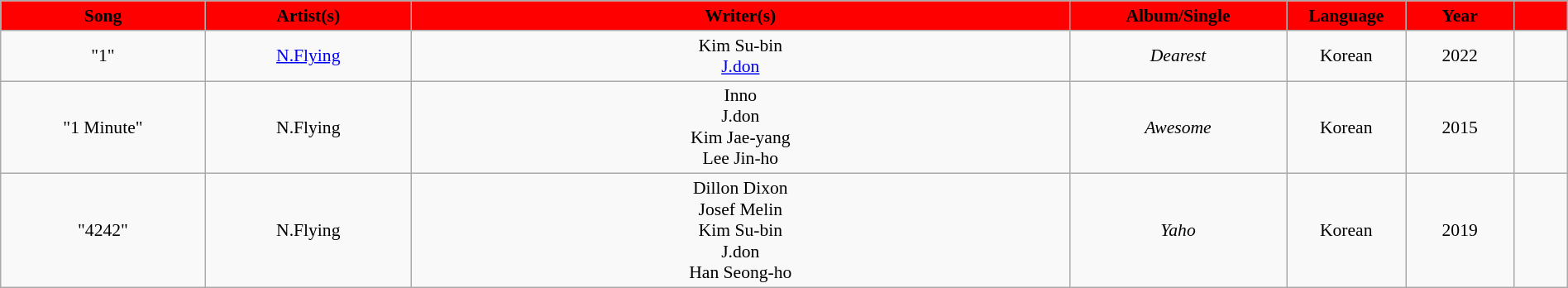<table class="wikitable" style="margin:0.5em auto; clear:both; font-size:.9em; text-align:center; width:100%">
<tr>
<th style="width:200px; background:#FF0000;">Song</th>
<th style="width:200px; background:#FF0000;">Artist(s)</th>
<th style="width:700px; background:#FF0000;">Writer(s)</th>
<th style="width:200px; background:#FF0000;">Album/Single</th>
<th style="width:100px; background:#FF0000;">Language</th>
<th style="width:100px; background:#FF0000;">Year</th>
<th style="width:50px;  background:#FF0000;"></th>
</tr>
<tr>
<td>"1" </td>
<td><a href='#'>N.Flying</a></td>
<td>Kim Su-bin <br> <a href='#'>J.don</a></td>
<td><em>Dearest</em></td>
<td>Korean</td>
<td>2022</td>
<td></td>
</tr>
<tr>
<td>"1 Minute" </td>
<td>N.Flying</td>
<td>Inno <br> J.don <br> Kim Jae-yang <br> Lee Jin-ho</td>
<td><em>Awesome</em></td>
<td>Korean</td>
<td>2015</td>
<td></td>
</tr>
<tr>
<td>"4242"</td>
<td>N.Flying</td>
<td>Dillon Dixon <br> Josef Melin <br> Kim Su-bin <br> J.don <br> Han Seong-ho</td>
<td><em>Yaho</em></td>
<td>Korean</td>
<td>2019</td>
<td></td>
</tr>
</table>
